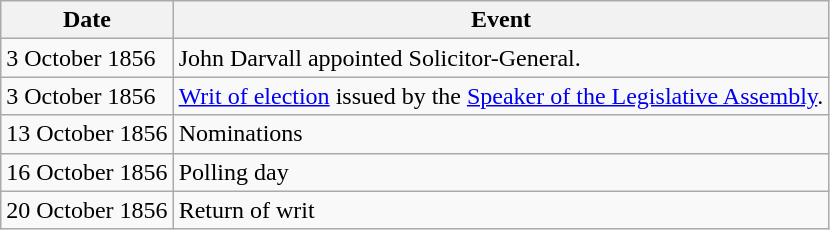<table class="wikitable">
<tr>
<th>Date</th>
<th>Event</th>
</tr>
<tr>
<td>3 October 1856</td>
<td>John Darvall appointed Solicitor-General.</td>
</tr>
<tr>
<td>3 October 1856</td>
<td><a href='#'>Writ of election</a> issued by the <a href='#'>Speaker of the Legislative Assembly</a>.</td>
</tr>
<tr>
<td>13 October 1856</td>
<td>Nominations</td>
</tr>
<tr>
<td>16 October 1856</td>
<td>Polling day</td>
</tr>
<tr>
<td>20 October 1856</td>
<td>Return of writ</td>
</tr>
</table>
